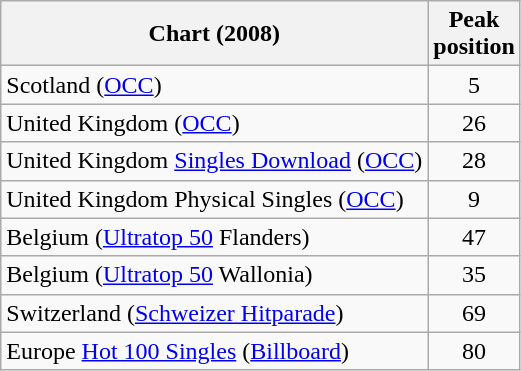<table class="wikitable">
<tr>
<th>Chart (2008)</th>
<th>Peak<br>position</th>
</tr>
<tr>
<td>Scotland (<a href='#'>OCC</a>)</td>
<td align="center">5</td>
</tr>
<tr>
<td>United Kingdom (<a href='#'>OCC</a>)</td>
<td align="center">26</td>
</tr>
<tr>
<td>United Kingdom <a href='#'>Singles Download</a> (<a href='#'>OCC</a>)</td>
<td align="center">28</td>
</tr>
<tr>
<td>United Kingdom Physical Singles (<a href='#'>OCC</a>)</td>
<td align="center">9</td>
</tr>
<tr>
<td>Belgium (<a href='#'>Ultratop 50</a> Flanders)</td>
<td align="center">47</td>
</tr>
<tr>
<td>Belgium (<a href='#'>Ultratop 50</a> Wallonia)</td>
<td align="center">35</td>
</tr>
<tr>
<td>Switzerland (<a href='#'>Schweizer Hitparade</a>)</td>
<td align="center">69</td>
</tr>
<tr>
<td>Europe <a href='#'>Hot 100 Singles</a> (<a href='#'>Billboard</a>)</td>
<td align="center">80</td>
</tr>
</table>
